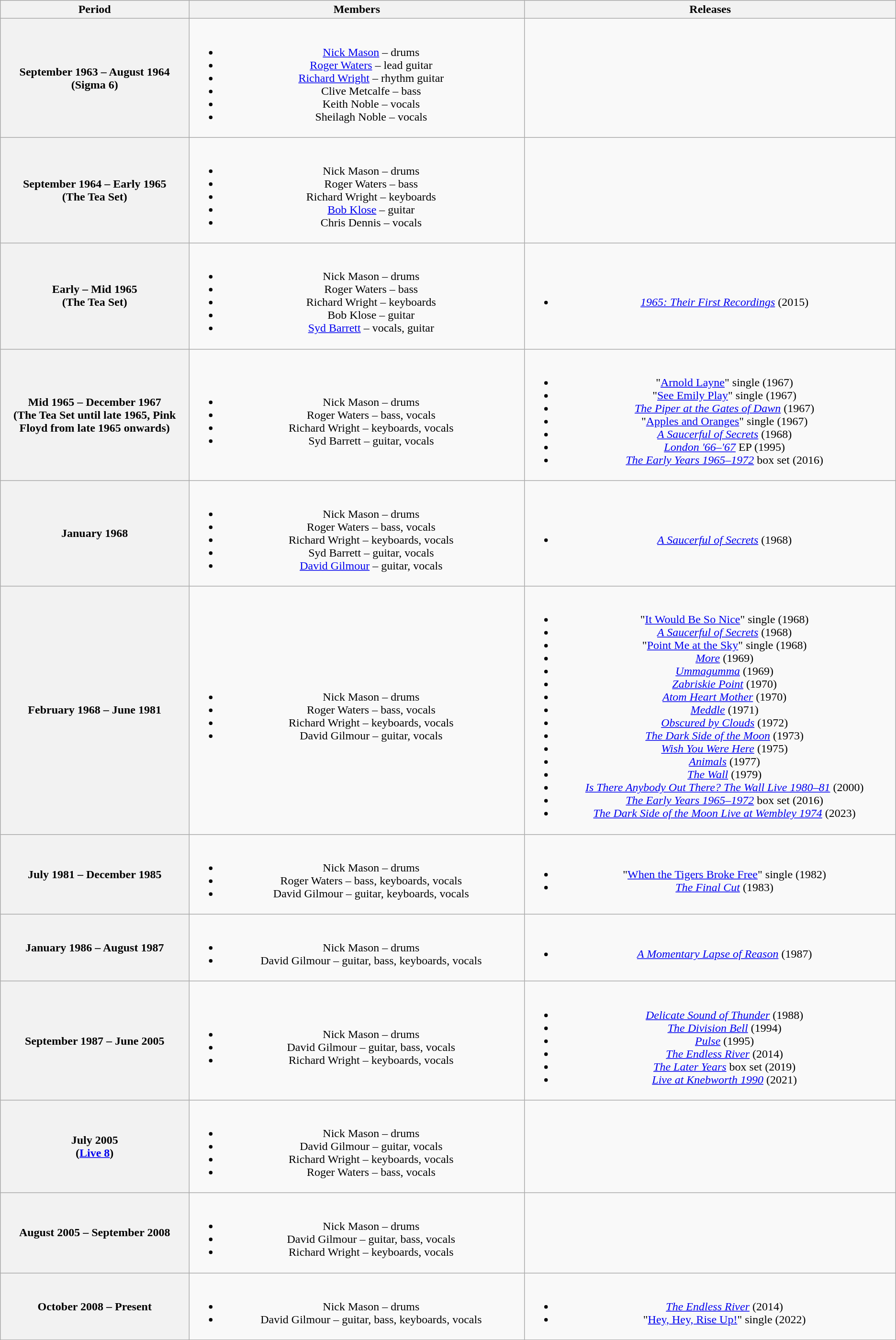<table class="wikitable plainrowheaders" style="text-align:center;">
<tr>
<th scope="col" style="width:28em;">Period</th>
<th scope="col" style="width:52em;">Members</th>
<th scope="col" style="width:57em;">Releases</th>
</tr>
<tr>
<th scope="col">September 1963 – August 1964<br>(Sigma 6)</th>
<td><br><ul><li><a href='#'>Nick Mason</a> – drums</li><li><a href='#'>Roger Waters</a> – lead guitar</li><li><a href='#'>Richard Wright</a> – rhythm guitar</li><li>Clive Metcalfe – bass</li><li>Keith Noble – vocals</li><li>Sheilagh Noble – vocals</li></ul></td>
<td></td>
</tr>
<tr>
<th>September 1964 – Early 1965<br>(The Tea Set)</th>
<td><br><ul><li>Nick Mason – drums</li><li>Roger Waters – bass</li><li>Richard Wright – keyboards</li><li><a href='#'>Bob Klose</a> – guitar</li><li>Chris Dennis – vocals</li></ul></td>
<td></td>
</tr>
<tr>
<th scope="col">Early – Mid 1965<br>(The Tea Set)</th>
<td><br><ul><li>Nick Mason – drums</li><li>Roger Waters – bass</li><li>Richard Wright – keyboards</li><li>Bob Klose – guitar</li><li><a href='#'>Syd Barrett</a> – vocals, guitar</li></ul></td>
<td><br><ul><li><em><a href='#'>1965: Their First Recordings</a></em> (2015)</li></ul></td>
</tr>
<tr>
<th scope="col">Mid 1965 – December 1967<br>(The Tea Set until late 1965, Pink Floyd from late 1965 onwards)</th>
<td><br><ul><li>Nick Mason – drums</li><li>Roger Waters – bass, vocals</li><li>Richard Wright – keyboards, vocals</li><li>Syd Barrett – guitar, vocals</li></ul></td>
<td><br><ul><li>"<a href='#'>Arnold Layne</a>" single (1967)</li><li>"<a href='#'>See Emily Play</a>" single (1967)</li><li><em><a href='#'>The Piper at the Gates of Dawn</a></em> (1967)</li><li>"<a href='#'>Apples and Oranges</a>" single (1967)</li><li><em><a href='#'>A Saucerful of Secrets</a></em> (1968) </li><li><em><a href='#'>London '66–'67</a></em> EP (1995)</li><li><em><a href='#'>The Early Years 1965–1972</a></em> box set (2016) </li></ul></td>
</tr>
<tr>
<th scope="col">January 1968</th>
<td><br><ul><li>Nick Mason – drums</li><li>Roger Waters – bass, vocals</li><li>Richard Wright – keyboards, vocals</li><li>Syd Barrett – guitar, vocals</li><li><a href='#'>David Gilmour</a> – guitar, vocals</li></ul></td>
<td><br><ul><li><em><a href='#'>A Saucerful of Secrets</a></em> (1968) </li></ul></td>
</tr>
<tr>
<th scope="col">February 1968 – June 1981</th>
<td><br><ul><li>Nick Mason – drums</li><li>Roger Waters – bass, vocals</li><li>Richard Wright – keyboards, vocals</li><li>David Gilmour – guitar, vocals</li></ul></td>
<td><br><ul><li>"<a href='#'>It Would Be So Nice</a>" single (1968)</li><li><em><a href='#'>A Saucerful of Secrets</a></em> (1968) </li><li>"<a href='#'>Point Me at the Sky</a>" single (1968)</li><li><em><a href='#'>More</a></em> (1969)</li><li><em><a href='#'>Ummagumma</a></em> (1969)</li><li><em><a href='#'>Zabriskie Point</a></em> (1970)</li><li><em><a href='#'>Atom Heart Mother</a></em> (1970)</li><li><em><a href='#'>Meddle</a></em> (1971)</li><li><em><a href='#'>Obscured by Clouds</a></em> (1972)</li><li><em><a href='#'>The Dark Side of the Moon</a></em> (1973)</li><li><em><a href='#'>Wish You Were Here</a></em> (1975)</li><li><em><a href='#'>Animals</a></em> (1977)</li><li><em><a href='#'>The Wall</a></em> (1979)</li><li><em><a href='#'>Is There Anybody Out There? The Wall Live 1980–81</a></em> (2000)</li><li><em><a href='#'>The Early Years 1965–1972</a></em> box set (2016) </li><li><em><a href='#'>The Dark Side of the Moon Live at Wembley 1974</a></em> (2023)</li></ul></td>
</tr>
<tr>
<th scope="col">July 1981 – December 1985</th>
<td><br><ul><li>Nick Mason – drums</li><li>Roger Waters – bass, keyboards, vocals</li><li>David Gilmour – guitar, keyboards, vocals</li></ul></td>
<td><br><ul><li>"<a href='#'>When the Tigers Broke Free</a>" single (1982)</li><li><em><a href='#'>The Final Cut</a></em> (1983)</li></ul></td>
</tr>
<tr>
<th scope="col">January 1986 – August 1987</th>
<td><br><ul><li>Nick Mason – drums</li><li>David Gilmour – guitar, bass, keyboards, vocals</li></ul></td>
<td><br><ul><li><em><a href='#'>A Momentary Lapse of Reason</a></em> (1987)</li></ul></td>
</tr>
<tr>
<th scope="col">September 1987 – June 2005</th>
<td><br><ul><li>Nick Mason – drums</li><li>David Gilmour – guitar, bass, vocals</li><li>Richard Wright – keyboards, vocals</li></ul></td>
<td><br><ul><li><em><a href='#'>Delicate Sound of Thunder</a></em> (1988)</li><li><em><a href='#'>The Division Bell</a></em> (1994)</li><li><em><a href='#'>Pulse</a></em> (1995)</li><li><em><a href='#'>The Endless River</a></em> (2014) </li><li><em><a href='#'>The Later Years</a></em> box set (2019)</li><li><em><a href='#'>Live at Knebworth 1990</a></em> (2021)</li></ul></td>
</tr>
<tr>
<th scope="col">July 2005<br>(<a href='#'>Live 8</a>)</th>
<td><br><ul><li>Nick Mason – drums</li><li>David Gilmour – guitar, vocals</li><li>Richard Wright – keyboards, vocals</li><li>Roger Waters – bass, vocals</li></ul></td>
<td></td>
</tr>
<tr>
<th scope="col">August 2005 – September 2008</th>
<td><br><ul><li>Nick Mason – drums</li><li>David Gilmour – guitar, bass, vocals</li><li>Richard Wright – keyboards, vocals</li></ul></td>
<td></td>
</tr>
<tr>
<th scope="col">October 2008 – Present</th>
<td><br><ul><li>Nick Mason – drums</li><li>David Gilmour – guitar, bass, keyboards, vocals</li></ul></td>
<td><br><ul><li><em><a href='#'>The Endless River</a></em> (2014) </li><li>"<a href='#'>Hey, Hey, Rise Up!</a>" single (2022)</li></ul></td>
</tr>
</table>
